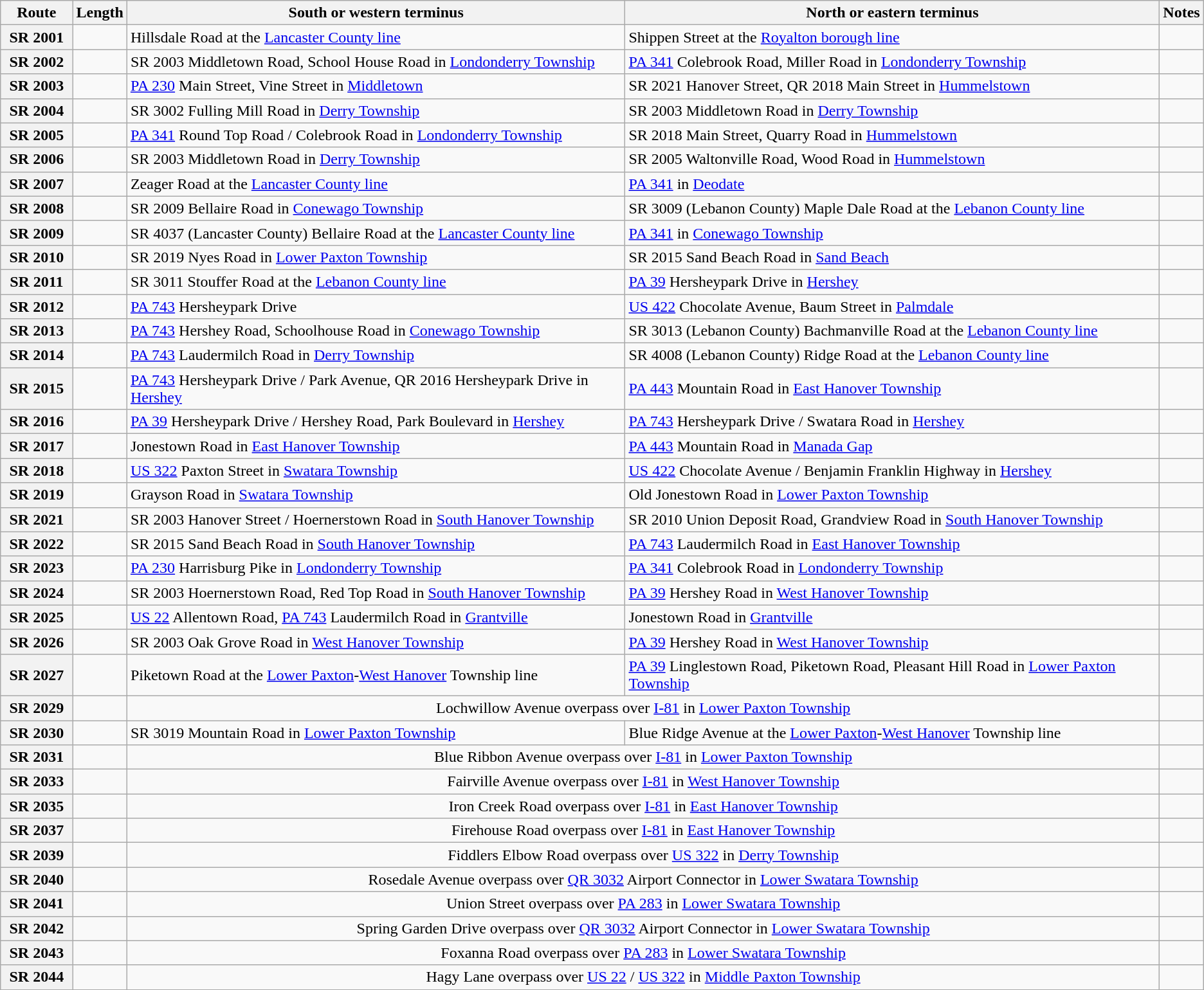<table class="wikitable">
<tr>
<th width=6%>Route</th>
<th>Length</th>
<th>South or western terminus</th>
<th>North or eastern terminus</th>
<th>Notes</th>
</tr>
<tr>
<th scope="col">SR 2001</th>
<td></td>
<td>Hillsdale Road at the <a href='#'>Lancaster County line</a></td>
<td>Shippen Street at the <a href='#'>Royalton borough line</a></td>
<td></td>
</tr>
<tr>
<th scope="col">SR 2002</th>
<td></td>
<td>SR 2003 Middletown Road, School House Road in <a href='#'>Londonderry Township</a></td>
<td><a href='#'>PA 341</a> Colebrook Road, Miller Road in <a href='#'>Londonderry Township</a></td>
<td></td>
</tr>
<tr>
<th scope="col">SR 2003</th>
<td></td>
<td><a href='#'>PA 230</a> Main Street, Vine Street in <a href='#'>Middletown</a></td>
<td>SR 2021 Hanover Street, QR 2018 Main Street in <a href='#'>Hummelstown</a></td>
<td></td>
</tr>
<tr>
<th scope="col">SR 2004</th>
<td></td>
<td>SR 3002 Fulling Mill Road in <a href='#'>Derry Township</a></td>
<td>SR 2003 Middletown Road in <a href='#'>Derry Township</a></td>
<td></td>
</tr>
<tr>
<th scope="col">SR 2005</th>
<td></td>
<td><a href='#'>PA 341</a> Round Top Road / Colebrook Road in <a href='#'>Londonderry Township</a></td>
<td>SR 2018 Main Street, Quarry Road in <a href='#'>Hummelstown</a></td>
<td></td>
</tr>
<tr>
<th scope="col">SR 2006</th>
<td></td>
<td>SR 2003 Middletown Road in <a href='#'>Derry Township</a></td>
<td>SR 2005 Waltonville Road, Wood Road in <a href='#'>Hummelstown</a></td>
<td></td>
</tr>
<tr>
<th scope="col">SR 2007</th>
<td></td>
<td>Zeager Road at the <a href='#'>Lancaster County line</a></td>
<td><a href='#'>PA 341</a> in <a href='#'>Deodate</a></td>
<td></td>
</tr>
<tr>
<th scope="col">SR 2008</th>
<td></td>
<td>SR 2009 Bellaire Road in <a href='#'>Conewago Township</a></td>
<td>SR 3009 (Lebanon County) Maple Dale Road at the <a href='#'>Lebanon County line</a></td>
<td></td>
</tr>
<tr>
<th scope="col">SR 2009</th>
<td></td>
<td>SR 4037 (Lancaster County) Bellaire Road at the <a href='#'>Lancaster County line</a></td>
<td><a href='#'>PA 341</a> in <a href='#'>Conewago Township</a></td>
<td></td>
</tr>
<tr>
<th scope="col">SR 2010</th>
<td></td>
<td>SR 2019 Nyes Road in <a href='#'>Lower Paxton Township</a></td>
<td>SR 2015 Sand Beach Road in <a href='#'>Sand Beach</a></td>
<td></td>
</tr>
<tr>
<th scope="col">SR 2011</th>
<td></td>
<td>SR 3011 Stouffer Road at the <a href='#'>Lebanon County line</a></td>
<td><a href='#'>PA 39</a> Hersheypark Drive in <a href='#'>Hershey</a></td>
<td></td>
</tr>
<tr>
<th scope="col">SR 2012</th>
<td></td>
<td><a href='#'>PA 743</a> Hersheypark Drive</td>
<td><a href='#'>US 422</a> Chocolate Avenue, Baum Street in <a href='#'>Palmdale</a></td>
<td></td>
</tr>
<tr>
<th scope="col">SR 2013</th>
<td></td>
<td><a href='#'>PA 743</a> Hershey Road, Schoolhouse Road in <a href='#'>Conewago Township</a></td>
<td>SR 3013 (Lebanon County) Bachmanville Road at the <a href='#'>Lebanon County line</a></td>
<td></td>
</tr>
<tr>
<th scope="col">SR 2014</th>
<td></td>
<td><a href='#'>PA 743</a> Laudermilch Road in <a href='#'>Derry Township</a></td>
<td>SR 4008 (Lebanon County) Ridge Road at the <a href='#'>Lebanon County line</a></td>
<td></td>
</tr>
<tr>
<th scope="col">SR 2015</th>
<td></td>
<td><a href='#'>PA 743</a> Hersheypark Drive / Park Avenue, QR 2016 Hersheypark Drive in <a href='#'>Hershey</a></td>
<td><a href='#'>PA 443</a> Mountain Road in <a href='#'>East Hanover Township</a></td>
<td></td>
</tr>
<tr>
<th scope="col">SR 2016</th>
<td></td>
<td><a href='#'>PA 39</a> Hersheypark Drive / Hershey Road, Park Boulevard in <a href='#'>Hershey</a></td>
<td><a href='#'>PA 743</a> Hersheypark Drive / Swatara Road in <a href='#'>Hershey</a></td>
<td></td>
</tr>
<tr>
<th scope="col">SR 2017</th>
<td></td>
<td>Jonestown Road in <a href='#'>East Hanover Township</a></td>
<td><a href='#'>PA 443</a> Mountain Road in <a href='#'>Manada Gap</a></td>
<td></td>
</tr>
<tr>
<th scope="col">SR 2018</th>
<td></td>
<td><a href='#'>US 322</a> Paxton Street in <a href='#'>Swatara Township</a></td>
<td><a href='#'>US 422</a> Chocolate Avenue / Benjamin Franklin Highway in <a href='#'>Hershey</a></td>
<td></td>
</tr>
<tr>
<th scope="col">SR 2019</th>
<td></td>
<td>Grayson Road in <a href='#'>Swatara Township</a></td>
<td>Old Jonestown Road in <a href='#'>Lower Paxton Township</a></td>
<td></td>
</tr>
<tr>
<th scope="col">SR 2021</th>
<td></td>
<td>SR 2003 Hanover Street / Hoernerstown Road in <a href='#'>South Hanover Township</a></td>
<td>SR 2010 Union Deposit Road, Grandview Road in <a href='#'>South Hanover Township</a></td>
<td></td>
</tr>
<tr>
<th scope="col">SR 2022</th>
<td></td>
<td>SR 2015 Sand Beach Road in <a href='#'>South Hanover Township</a></td>
<td><a href='#'>PA 743</a> Laudermilch Road in <a href='#'>East Hanover Township</a></td>
<td></td>
</tr>
<tr>
<th scope="col">SR 2023</th>
<td></td>
<td><a href='#'>PA 230</a> Harrisburg Pike in <a href='#'>Londonderry Township</a></td>
<td><a href='#'>PA 341</a> Colebrook Road in <a href='#'>Londonderry Township</a></td>
<td></td>
</tr>
<tr>
<th scope="col">SR 2024</th>
<td></td>
<td>SR 2003 Hoernerstown Road, Red Top Road in <a href='#'>South Hanover Township</a></td>
<td><a href='#'>PA 39</a> Hershey Road in <a href='#'>West Hanover Township</a></td>
<td></td>
</tr>
<tr>
<th scope="col">SR 2025</th>
<td></td>
<td><a href='#'>US 22</a> Allentown Road, <a href='#'>PA 743</a> Laudermilch Road in <a href='#'>Grantville</a></td>
<td>Jonestown Road in <a href='#'>Grantville</a></td>
<td></td>
</tr>
<tr>
<th scope="col">SR 2026</th>
<td></td>
<td>SR 2003 Oak Grove Road in <a href='#'>West Hanover Township</a></td>
<td><a href='#'>PA 39</a> Hershey Road in <a href='#'>West Hanover Township</a></td>
<td></td>
</tr>
<tr>
<th scope="col">SR 2027</th>
<td></td>
<td>Piketown Road at the <a href='#'>Lower Paxton</a>-<a href='#'>West Hanover</a> Township line</td>
<td><a href='#'>PA 39</a> Linglestown Road, Piketown Road, Pleasant Hill Road in <a href='#'>Lower Paxton Township</a></td>
<td></td>
</tr>
<tr>
<th scope="col">SR 2029</th>
<td></td>
<td align=center colspan=2>Lochwillow Avenue overpass over <a href='#'>I-81</a> in <a href='#'>Lower Paxton Township</a></td>
<td></td>
</tr>
<tr>
<th scope="col">SR 2030</th>
<td></td>
<td>SR 3019 Mountain Road in <a href='#'>Lower Paxton Township</a></td>
<td>Blue Ridge Avenue at the <a href='#'>Lower Paxton</a>-<a href='#'>West Hanover</a> Township line</td>
<td></td>
</tr>
<tr>
<th scope="col">SR 2031</th>
<td></td>
<td align=center colspan=2>Blue Ribbon Avenue overpass over <a href='#'>I-81</a> in <a href='#'>Lower Paxton Township</a></td>
<td></td>
</tr>
<tr>
<th scope="col">SR 2033</th>
<td></td>
<td align=center colspan=2>Fairville Avenue overpass over <a href='#'>I-81</a> in <a href='#'>West Hanover Township</a></td>
<td></td>
</tr>
<tr>
<th scope="col">SR 2035</th>
<td></td>
<td align=center colspan=2>Iron Creek Road overpass over <a href='#'>I-81</a> in <a href='#'>East Hanover Township</a></td>
<td></td>
</tr>
<tr>
<th scope="col">SR 2037</th>
<td></td>
<td align=center colspan=2>Firehouse Road overpass over <a href='#'>I-81</a> in <a href='#'>East Hanover Township</a></td>
<td></td>
</tr>
<tr>
<th scope="col">SR 2039</th>
<td></td>
<td align=center colspan=2>Fiddlers Elbow Road overpass over <a href='#'>US 322</a> in <a href='#'>Derry Township</a></td>
<td></td>
</tr>
<tr>
<th scope="col">SR 2040</th>
<td></td>
<td align=center colspan=2>Rosedale Avenue overpass over <a href='#'>QR 3032</a> Airport Connector in <a href='#'>Lower Swatara Township</a></td>
<td></td>
</tr>
<tr>
<th scope="col">SR 2041</th>
<td></td>
<td align=center colspan=2>Union Street overpass over <a href='#'>PA 283</a> in <a href='#'>Lower Swatara Township</a></td>
<td></td>
</tr>
<tr>
<th scope="col">SR 2042</th>
<td></td>
<td align=center colspan=2>Spring Garden Drive overpass over <a href='#'>QR 3032</a> Airport Connector in <a href='#'>Lower Swatara Township</a></td>
<td></td>
</tr>
<tr>
<th scope="col">SR 2043</th>
<td></td>
<td align=center colspan=2>Foxanna Road overpass over <a href='#'>PA 283</a> in <a href='#'>Lower Swatara Township</a></td>
<td></td>
</tr>
<tr>
<th scope="col">SR 2044</th>
<td></td>
<td align=center colspan=2>Hagy Lane overpass over <a href='#'>US 22</a> / <a href='#'>US 322</a> in <a href='#'>Middle Paxton Township</a></td>
<td></td>
</tr>
</table>
